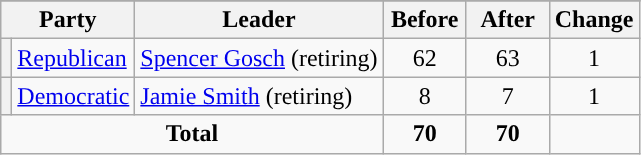<table class="wikitable" style="text-align:center;">
<tr>
</tr>
<tr>
<th colspan=2>Party</th>
<th>Leader</th>
<th style="width:3em">Before</th>
<th style="width:3em">After</th>
<th style="width:3em">Change</th>
</tr>
<tr>
<th style="background-color:"></th>
<td style="text-align:left;"><a href='#'>Republican</a></td>
<td style="text-align:left;"><a href='#'>Spencer Gosch</a> (retiring)</td>
<td>62</td>
<td>63</td>
<td>1</td>
</tr>
<tr>
<th style="background-color:"></th>
<td style="text-align:left;"><a href='#'>Democratic</a></td>
<td style="text-align:left;"><a href='#'>Jamie Smith</a> (retiring)</td>
<td>8</td>
<td>7</td>
<td>1</td>
</tr>
<tr>
<td colspan=3><strong>Total</strong></td>
<td><strong>70</strong></td>
<td><strong>70</strong></td>
<td></td>
</tr>
</table>
